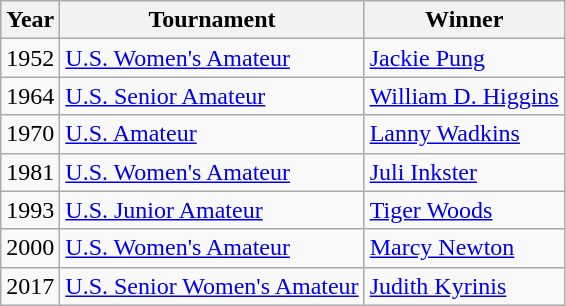<table class=wikitable>
<tr>
<th>Year</th>
<th>Tournament</th>
<th>Winner</th>
</tr>
<tr>
<td>1952</td>
<td><a href='#'>U.S. Women's Amateur</a></td>
<td><a href='#'>Jackie Pung</a></td>
</tr>
<tr>
<td>1964</td>
<td><a href='#'>U.S. Senior Amateur</a></td>
<td><a href='#'>William D. Higgins</a></td>
</tr>
<tr>
<td>1970</td>
<td><a href='#'>U.S. Amateur</a></td>
<td><a href='#'>Lanny Wadkins</a></td>
</tr>
<tr>
<td>1981</td>
<td><a href='#'>U.S. Women's Amateur</a></td>
<td><a href='#'>Juli Inkster</a></td>
</tr>
<tr>
<td>1993</td>
<td><a href='#'>U.S. Junior Amateur</a></td>
<td><a href='#'>Tiger Woods</a></td>
</tr>
<tr>
<td>2000</td>
<td><a href='#'>U.S. Women's Amateur</a></td>
<td><a href='#'>Marcy Newton</a></td>
</tr>
<tr>
<td>2017</td>
<td><a href='#'>U.S. Senior Women's Amateur</a></td>
<td><a href='#'>Judith Kyrinis</a></td>
</tr>
</table>
